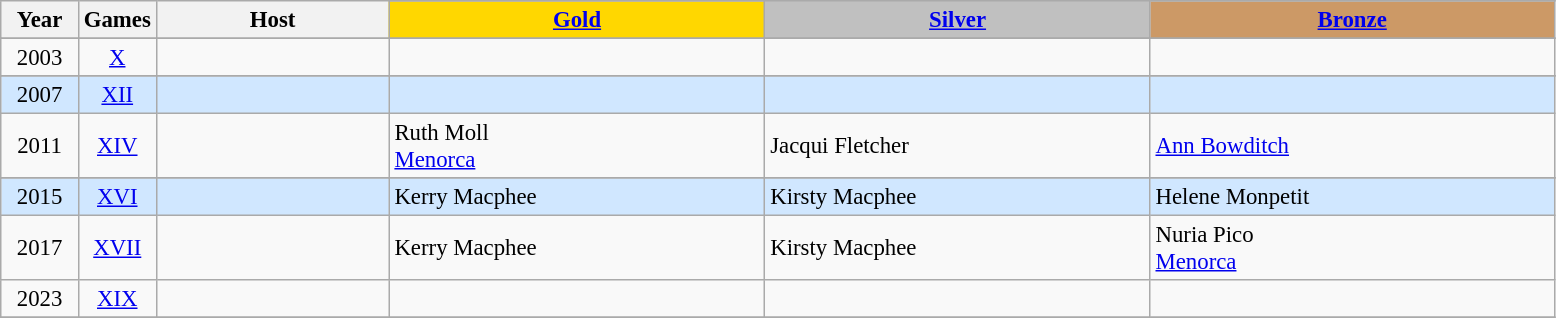<table class="wikitable" style="text-align: center; font-size:95%;">
<tr>
<th rowspan="2" style="width:5%;">Year</th>
<th rowspan="2" style="width:5%;">Games</th>
<th rowspan="2" style="width:15%;">Host</th>
</tr>
<tr>
<th style="background-color: gold"><a href='#'>Gold</a></th>
<th style="background-color: silver"><a href='#'>Silver</a></th>
<th style="background-color: #CC9966"><a href='#'>Bronze</a></th>
</tr>
<tr>
</tr>
<tr>
<td>2003</td>
<td align=center><a href='#'>X</a></td>
<td align="left"></td>
<td align="left"></td>
<td align="left"></td>
<td></td>
</tr>
<tr>
</tr>
<tr style="text-align:center; background:#d0e7ff;">
<td>2007</td>
<td align=center><a href='#'>XII</a></td>
<td align="left"></td>
<td align="left"></td>
<td></td>
<td></td>
</tr>
<tr>
<td>2011</td>
<td align=center><a href='#'>XIV</a></td>
<td align="left"></td>
<td align= left>Ruth Moll <br>   <a href='#'>Menorca</a></td>
<td align="left">Jacqui Fletcher <br> </td>
<td align="left"><a href='#'>Ann Bowditch</a> <br> </td>
</tr>
<tr>
</tr>
<tr style="text-align:center; background:#d0e7ff;">
<td>2015</td>
<td align=center><a href='#'>XVI</a></td>
<td align="left"></td>
<td align="left">Kerry Macphee <br> </td>
<td align="left">Kirsty Macphee <br> </td>
<td align="left">Helene Monpetit <br> </td>
</tr>
<tr>
<td>2017</td>
<td align=center><a href='#'>XVII</a></td>
<td align="left"></td>
<td align="left">Kerry Macphee <br> </td>
<td align="left">Kirsty Macphee <br> </td>
<td align="left">Nuria Pico <br>  <a href='#'>Menorca</a></td>
</tr>
<tr>
<td>2023</td>
<td align=center><a href='#'>XIX</a></td>
<td align="left"></td>
<td align="left"></td>
<td align="left"></td>
<td align="left"></td>
</tr>
<tr>
</tr>
</table>
